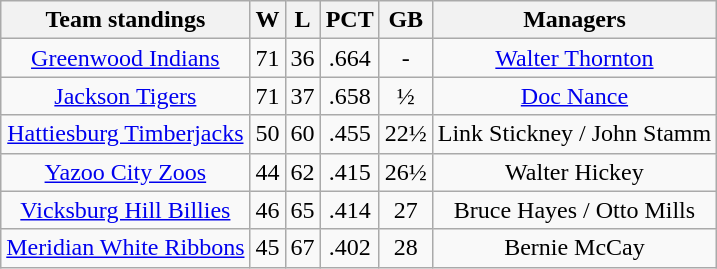<table class="wikitable" style="text-align:center">
<tr>
<th>Team standings</th>
<th>W</th>
<th>L</th>
<th>PCT</th>
<th>GB</th>
<th>Managers</th>
</tr>
<tr>
<td><a href='#'>Greenwood Indians</a></td>
<td>71</td>
<td>36</td>
<td>.664</td>
<td>-</td>
<td><a href='#'>Walter Thornton</a></td>
</tr>
<tr>
<td><a href='#'>Jackson Tigers</a></td>
<td>71</td>
<td>37</td>
<td>.658</td>
<td>½</td>
<td><a href='#'>Doc Nance</a></td>
</tr>
<tr>
<td><a href='#'>Hattiesburg Timberjacks</a></td>
<td>50</td>
<td>60</td>
<td>.455</td>
<td>22½</td>
<td>Link Stickney / John Stamm</td>
</tr>
<tr>
<td><a href='#'>Yazoo City Zoos</a></td>
<td>44</td>
<td>62</td>
<td>.415</td>
<td>26½</td>
<td>Walter Hickey</td>
</tr>
<tr>
<td><a href='#'>Vicksburg Hill Billies</a></td>
<td>46</td>
<td>65</td>
<td>.414</td>
<td>27</td>
<td>Bruce Hayes / Otto Mills</td>
</tr>
<tr>
<td><a href='#'>Meridian White Ribbons</a></td>
<td>45</td>
<td>67</td>
<td>.402</td>
<td>28</td>
<td>Bernie McCay</td>
</tr>
</table>
